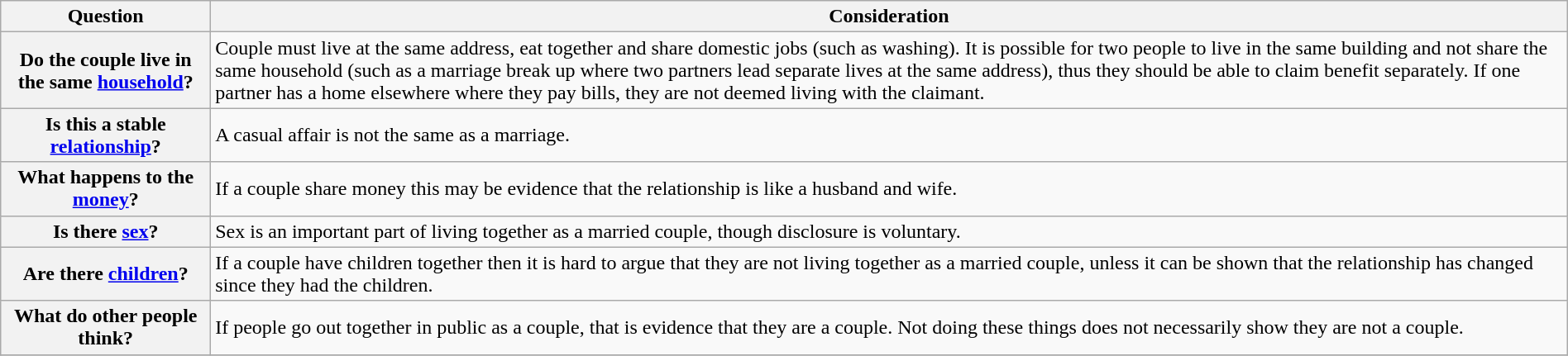<table class="wikitable" style="margin: 0 auto 0 auto;">
<tr>
<th>Question</th>
<th>Consideration</th>
</tr>
<tr>
<th>Do the couple live in the same <a href='#'>household</a>?</th>
<td>Couple must live at the same address, eat together and share domestic jobs (such as washing). It is possible for two people to live in the same building and not share the same household (such as a marriage break up where two partners lead separate lives at the same address), thus they should be able to claim benefit separately. If one partner has a home elsewhere where they pay bills, they are not deemed living with the claimant.</td>
</tr>
<tr>
<th>Is this a stable <a href='#'>relationship</a>?</th>
<td>A casual affair is not the same as a marriage.</td>
</tr>
<tr>
<th>What happens to the <a href='#'>money</a>?</th>
<td>If a couple share money this may be evidence that the relationship is like a husband and wife.</td>
</tr>
<tr>
<th>Is there <a href='#'>sex</a>?</th>
<td>Sex is an important part of living together as a married couple, though disclosure is voluntary. </td>
</tr>
<tr>
<th>Are there <a href='#'>children</a>?</th>
<td>If a couple have children together then it is hard to argue that they are not living together as a married couple, unless it can be shown that the relationship has changed since they had the children.</td>
</tr>
<tr>
<th>What do other people think?</th>
<td>If people go out together in public as a couple, that is evidence that they are a couple. Not doing these things does not necessarily show they are not a couple.</td>
</tr>
<tr>
</tr>
</table>
